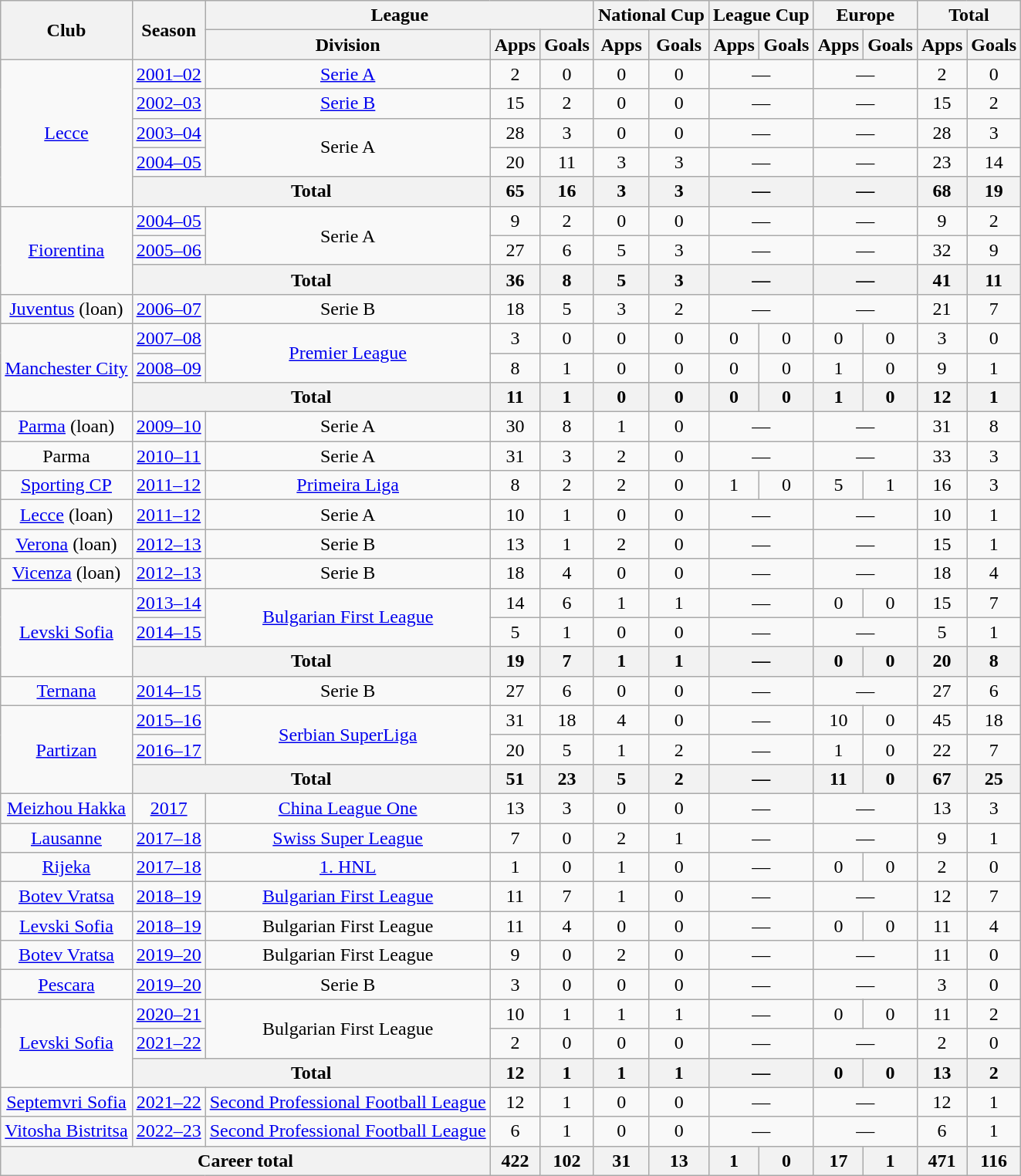<table class="wikitable" style="text-align:center">
<tr>
<th rowspan="2">Club</th>
<th rowspan="2">Season</th>
<th colspan="3">League</th>
<th colspan="2">National Cup</th>
<th colspan="2">League Cup</th>
<th colspan="2">Europe</th>
<th colspan="2">Total</th>
</tr>
<tr>
<th>Division</th>
<th>Apps</th>
<th>Goals</th>
<th>Apps</th>
<th>Goals</th>
<th>Apps</th>
<th>Goals</th>
<th>Apps</th>
<th>Goals</th>
<th>Apps</th>
<th>Goals</th>
</tr>
<tr>
<td rowspan="5"><a href='#'>Lecce</a></td>
<td><a href='#'>2001–02</a></td>
<td><a href='#'>Serie A</a></td>
<td>2</td>
<td>0</td>
<td>0</td>
<td>0</td>
<td colspan="2">—</td>
<td colspan="2">—</td>
<td>2</td>
<td>0</td>
</tr>
<tr>
<td><a href='#'>2002–03</a></td>
<td><a href='#'>Serie B</a></td>
<td>15</td>
<td>2</td>
<td>0</td>
<td>0</td>
<td colspan="2">—</td>
<td colspan="2">—</td>
<td>15</td>
<td>2</td>
</tr>
<tr>
<td><a href='#'>2003–04</a></td>
<td rowspan="2">Serie A</td>
<td>28</td>
<td>3</td>
<td>0</td>
<td>0</td>
<td colspan="2">—</td>
<td colspan="2">—</td>
<td>28</td>
<td>3</td>
</tr>
<tr>
<td><a href='#'>2004–05</a></td>
<td>20</td>
<td>11</td>
<td>3</td>
<td>3</td>
<td colspan="2">—</td>
<td colspan="2">—</td>
<td>23</td>
<td>14</td>
</tr>
<tr>
<th colspan="2">Total</th>
<th>65</th>
<th>16</th>
<th>3</th>
<th>3</th>
<th colspan="2">—</th>
<th colspan="2">—</th>
<th>68</th>
<th>19</th>
</tr>
<tr>
<td rowspan="3"><a href='#'>Fiorentina</a></td>
<td><a href='#'>2004–05</a></td>
<td rowspan="2">Serie A</td>
<td>9</td>
<td>2</td>
<td>0</td>
<td>0</td>
<td colspan="2">—</td>
<td colspan="2">—</td>
<td>9</td>
<td>2</td>
</tr>
<tr>
<td><a href='#'>2005–06</a></td>
<td>27</td>
<td>6</td>
<td>5</td>
<td>3</td>
<td colspan="2">—</td>
<td colspan="2">—</td>
<td>32</td>
<td>9</td>
</tr>
<tr>
<th colspan="2">Total</th>
<th>36</th>
<th>8</th>
<th>5</th>
<th>3</th>
<th colspan="2">—</th>
<th colspan="2">—</th>
<th>41</th>
<th>11</th>
</tr>
<tr>
<td><a href='#'>Juventus</a> (loan)</td>
<td><a href='#'>2006–07</a></td>
<td>Serie B</td>
<td>18</td>
<td>5</td>
<td>3</td>
<td>2</td>
<td colspan="2">—</td>
<td colspan="2">—</td>
<td>21</td>
<td>7</td>
</tr>
<tr>
<td rowspan="3"><a href='#'>Manchester City</a></td>
<td><a href='#'>2007–08</a></td>
<td rowspan="2"><a href='#'>Premier League</a></td>
<td>3</td>
<td>0</td>
<td>0</td>
<td>0</td>
<td>0</td>
<td>0</td>
<td>0</td>
<td>0</td>
<td>3</td>
<td>0</td>
</tr>
<tr>
<td><a href='#'>2008–09</a></td>
<td>8</td>
<td>1</td>
<td>0</td>
<td>0</td>
<td>0</td>
<td>0</td>
<td>1</td>
<td>0</td>
<td>9</td>
<td>1</td>
</tr>
<tr>
<th colspan="2">Total</th>
<th>11</th>
<th>1</th>
<th>0</th>
<th>0</th>
<th>0</th>
<th>0</th>
<th>1</th>
<th>0</th>
<th>12</th>
<th>1</th>
</tr>
<tr>
<td><a href='#'>Parma</a> (loan)</td>
<td><a href='#'>2009–10</a></td>
<td>Serie A</td>
<td>30</td>
<td>8</td>
<td>1</td>
<td>0</td>
<td colspan="2">—</td>
<td colspan="2">—</td>
<td>31</td>
<td>8</td>
</tr>
<tr>
<td>Parma</td>
<td><a href='#'>2010–11</a></td>
<td>Serie A</td>
<td>31</td>
<td>3</td>
<td>2</td>
<td>0</td>
<td colspan="2">—</td>
<td colspan="2">—</td>
<td>33</td>
<td>3</td>
</tr>
<tr>
<td><a href='#'>Sporting CP</a></td>
<td><a href='#'>2011–12</a></td>
<td><a href='#'>Primeira Liga</a></td>
<td>8</td>
<td>2</td>
<td>2</td>
<td>0</td>
<td>1</td>
<td>0</td>
<td>5</td>
<td>1</td>
<td>16</td>
<td>3</td>
</tr>
<tr>
<td><a href='#'>Lecce</a> (loan)</td>
<td><a href='#'>2011–12</a></td>
<td>Serie A</td>
<td>10</td>
<td>1</td>
<td>0</td>
<td>0</td>
<td colspan="2">—</td>
<td colspan="2">—</td>
<td>10</td>
<td>1</td>
</tr>
<tr>
<td><a href='#'>Verona</a> (loan)</td>
<td><a href='#'>2012–13</a></td>
<td>Serie B</td>
<td>13</td>
<td>1</td>
<td>2</td>
<td>0</td>
<td colspan="2">—</td>
<td colspan="2">—</td>
<td>15</td>
<td>1</td>
</tr>
<tr>
<td><a href='#'>Vicenza</a> (loan)</td>
<td><a href='#'>2012–13</a></td>
<td>Serie B</td>
<td>18</td>
<td>4</td>
<td>0</td>
<td>0</td>
<td colspan="2">—</td>
<td colspan="2">—</td>
<td>18</td>
<td>4</td>
</tr>
<tr>
<td rowspan="3"><a href='#'>Levski Sofia</a></td>
<td><a href='#'>2013–14</a></td>
<td rowspan="2"><a href='#'>Bulgarian First League</a></td>
<td>14</td>
<td>6</td>
<td>1</td>
<td>1</td>
<td colspan="2">—</td>
<td>0</td>
<td>0</td>
<td>15</td>
<td>7</td>
</tr>
<tr>
<td><a href='#'>2014–15</a></td>
<td>5</td>
<td>1</td>
<td>0</td>
<td>0</td>
<td colspan="2">—</td>
<td colspan="2">—</td>
<td>5</td>
<td>1</td>
</tr>
<tr>
<th colspan="2">Total</th>
<th>19</th>
<th>7</th>
<th>1</th>
<th>1</th>
<th colspan="2">—</th>
<th>0</th>
<th>0</th>
<th>20</th>
<th>8</th>
</tr>
<tr>
<td><a href='#'>Ternana</a></td>
<td><a href='#'>2014–15</a></td>
<td>Serie B</td>
<td>27</td>
<td>6</td>
<td>0</td>
<td>0</td>
<td colspan="2">—</td>
<td colspan="2">—</td>
<td>27</td>
<td>6</td>
</tr>
<tr>
<td rowspan="3"><a href='#'>Partizan</a></td>
<td><a href='#'>2015–16</a></td>
<td rowspan="2"><a href='#'>Serbian SuperLiga</a></td>
<td>31</td>
<td>18</td>
<td>4</td>
<td>0</td>
<td colspan="2">—</td>
<td>10</td>
<td>0</td>
<td>45</td>
<td>18</td>
</tr>
<tr>
<td><a href='#'>2016–17</a></td>
<td>20</td>
<td>5</td>
<td>1</td>
<td>2</td>
<td colspan="2">—</td>
<td>1</td>
<td>0</td>
<td>22</td>
<td>7</td>
</tr>
<tr>
<th colspan="2">Total</th>
<th>51</th>
<th>23</th>
<th>5</th>
<th>2</th>
<th colspan="2">—</th>
<th>11</th>
<th>0</th>
<th>67</th>
<th>25</th>
</tr>
<tr>
<td><a href='#'>Meizhou Hakka</a></td>
<td><a href='#'>2017</a></td>
<td><a href='#'>China League One</a></td>
<td>13</td>
<td>3</td>
<td>0</td>
<td>0</td>
<td colspan="2">—</td>
<td colspan="2">—</td>
<td>13</td>
<td>3</td>
</tr>
<tr>
<td><a href='#'>Lausanne</a></td>
<td><a href='#'>2017–18</a></td>
<td><a href='#'>Swiss Super League</a></td>
<td>7</td>
<td>0</td>
<td>2</td>
<td>1</td>
<td colspan="2">—</td>
<td colspan="2">—</td>
<td>9</td>
<td>1</td>
</tr>
<tr>
<td><a href='#'>Rijeka</a></td>
<td><a href='#'>2017–18</a></td>
<td><a href='#'>1. HNL</a></td>
<td>1</td>
<td>0</td>
<td>1</td>
<td>0</td>
<td colspan="2">—</td>
<td>0</td>
<td>0</td>
<td>2</td>
<td>0</td>
</tr>
<tr>
<td><a href='#'>Botev Vratsa</a></td>
<td><a href='#'>2018–19</a></td>
<td><a href='#'>Bulgarian First League</a></td>
<td>11</td>
<td>7</td>
<td>1</td>
<td>0</td>
<td colspan="2">—</td>
<td colspan="2">—</td>
<td>12</td>
<td>7</td>
</tr>
<tr>
<td><a href='#'>Levski Sofia</a></td>
<td><a href='#'>2018–19</a></td>
<td>Bulgarian First League</td>
<td>11</td>
<td>4</td>
<td>0</td>
<td>0</td>
<td colspan="2">—</td>
<td>0</td>
<td>0</td>
<td>11</td>
<td>4</td>
</tr>
<tr>
<td><a href='#'>Botev Vratsa</a></td>
<td><a href='#'>2019–20</a></td>
<td>Bulgarian First League</td>
<td>9</td>
<td>0</td>
<td>2</td>
<td>0</td>
<td colspan="2">—</td>
<td colspan="2">—</td>
<td>11</td>
<td>0</td>
</tr>
<tr>
<td><a href='#'>Pescara</a></td>
<td><a href='#'>2019–20</a></td>
<td>Serie B</td>
<td>3</td>
<td>0</td>
<td>0</td>
<td>0</td>
<td colspan="2">—</td>
<td colspan="2">—</td>
<td>3</td>
<td>0</td>
</tr>
<tr>
<td rowspan="3"><a href='#'>Levski Sofia</a></td>
<td><a href='#'>2020–21</a></td>
<td rowspan="2">Bulgarian First League</td>
<td>10</td>
<td>1</td>
<td>1</td>
<td>1</td>
<td colspan="2">—</td>
<td>0</td>
<td>0</td>
<td>11</td>
<td>2</td>
</tr>
<tr>
<td><a href='#'>2021–22</a></td>
<td>2</td>
<td>0</td>
<td>0</td>
<td>0</td>
<td colspan="2">—</td>
<td colspan="2">—</td>
<td>2</td>
<td>0</td>
</tr>
<tr>
<th colspan="2">Total</th>
<th>12</th>
<th>1</th>
<th>1</th>
<th>1</th>
<th colspan="2">—</th>
<th>0</th>
<th>0</th>
<th>13</th>
<th>2</th>
</tr>
<tr>
<td><a href='#'>Septemvri Sofia</a></td>
<td><a href='#'>2021–22</a></td>
<td><a href='#'>Second Professional Football League</a></td>
<td>12</td>
<td>1</td>
<td>0</td>
<td>0</td>
<td colspan="2">—</td>
<td colspan="2">—</td>
<td>12</td>
<td>1</td>
</tr>
<tr>
<td><a href='#'>Vitosha Bistritsa</a></td>
<td><a href='#'>2022–23</a></td>
<td><a href='#'>Second Professional Football League</a></td>
<td>6</td>
<td>1</td>
<td>0</td>
<td>0</td>
<td colspan="2">—</td>
<td colspan="2">—</td>
<td>6</td>
<td>1</td>
</tr>
<tr>
<th colspan="3">Career total</th>
<th>422</th>
<th>102</th>
<th>31</th>
<th>13</th>
<th>1</th>
<th>0</th>
<th>17</th>
<th>1</th>
<th>471</th>
<th>116</th>
</tr>
</table>
